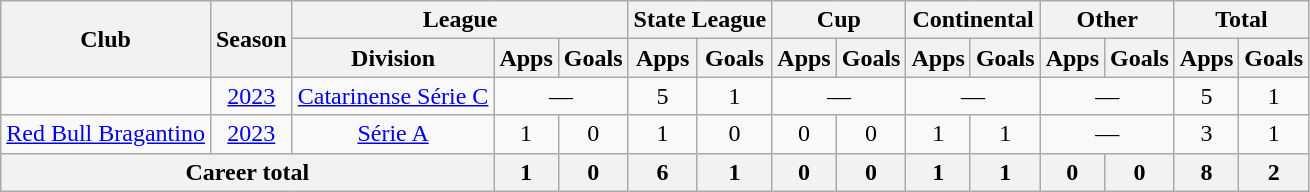<table class="wikitable" style="text-align: center">
<tr>
<th rowspan="2">Club</th>
<th rowspan="2">Season</th>
<th colspan="3">League</th>
<th colspan="2">State League</th>
<th colspan="2">Cup</th>
<th colspan="2">Continental</th>
<th colspan="2">Other</th>
<th colspan="2">Total</th>
</tr>
<tr>
<th>Division</th>
<th>Apps</th>
<th>Goals</th>
<th>Apps</th>
<th>Goals</th>
<th>Apps</th>
<th>Goals</th>
<th>Apps</th>
<th>Goals</th>
<th>Apps</th>
<th>Goals</th>
<th>Apps</th>
<th>Goals</th>
</tr>
<tr>
<td></td>
<td><a href='#'>2023</a></td>
<td><a href='#'>Catarinense Série C</a></td>
<td colspan="2">—</td>
<td>5</td>
<td>1</td>
<td colspan="2">—</td>
<td colspan="2">—</td>
<td colspan="2">—</td>
<td>5</td>
<td>1</td>
</tr>
<tr>
<td><a href='#'>Red Bull Bragantino</a></td>
<td><a href='#'>2023</a></td>
<td><a href='#'>Série A</a></td>
<td>1</td>
<td>0</td>
<td>1</td>
<td>0</td>
<td>0</td>
<td>0</td>
<td>1</td>
<td>1</td>
<td colspan="2">—</td>
<td>3</td>
<td>1</td>
</tr>
<tr>
<th colspan="3"><strong>Career total</strong></th>
<th>1</th>
<th>0</th>
<th>6</th>
<th>1</th>
<th>0</th>
<th>0</th>
<th>1</th>
<th>1</th>
<th>0</th>
<th>0</th>
<th>8</th>
<th>2</th>
</tr>
</table>
